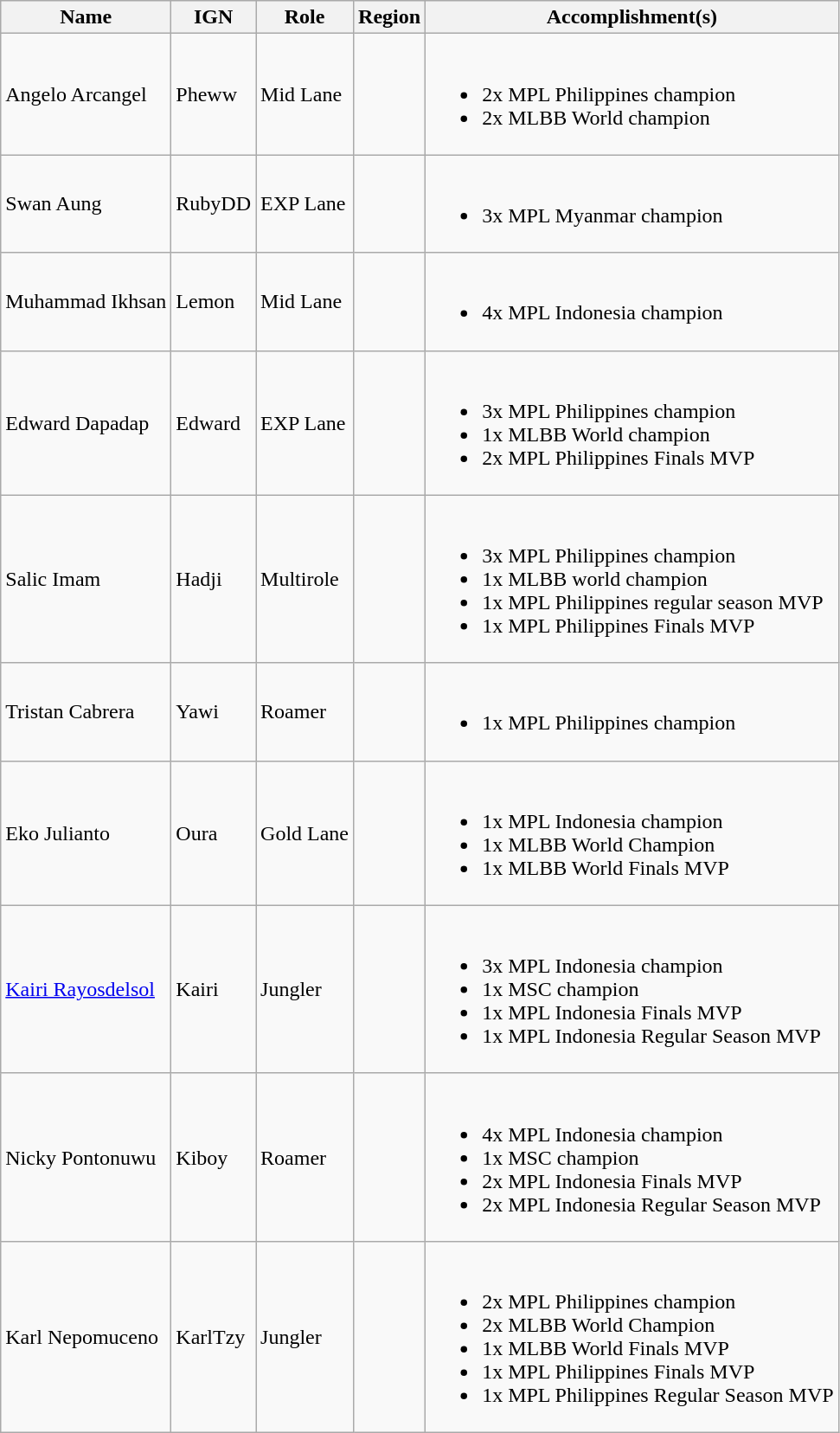<table class="wikitable">
<tr>
<th>Name</th>
<th>IGN</th>
<th>Role</th>
<th>Region</th>
<th>Accomplishment(s)</th>
</tr>
<tr>
<td>Angelo Arcangel</td>
<td>Pheww</td>
<td>Mid Lane</td>
<td></td>
<td><br><ul><li>2x MPL Philippines champion</li><li>2x MLBB World champion</li></ul></td>
</tr>
<tr>
<td>Swan Aung</td>
<td>RubyDD</td>
<td>EXP Lane</td>
<td></td>
<td><br><ul><li>3x MPL Myanmar champion</li></ul></td>
</tr>
<tr>
<td>Muhammad Ikhsan</td>
<td>Lemon</td>
<td>Mid Lane</td>
<td></td>
<td><br><ul><li>4x MPL Indonesia champion</li></ul></td>
</tr>
<tr>
<td>Edward Dapadap</td>
<td>Edward</td>
<td>EXP Lane</td>
<td></td>
<td><br><ul><li>3x MPL Philippines champion</li><li>1x MLBB World champion</li><li>2x MPL Philippines Finals MVP</li></ul></td>
</tr>
<tr>
<td>Salic Imam</td>
<td>Hadji</td>
<td>Multirole</td>
<td></td>
<td><br><ul><li>3x MPL Philippines champion</li><li>1x MLBB world champion</li><li>1x MPL Philippines regular season MVP</li><li>1x MPL Philippines Finals MVP</li></ul></td>
</tr>
<tr>
<td>Tristan Cabrera</td>
<td>Yawi</td>
<td>Roamer</td>
<td></td>
<td><br><ul><li>1x MPL Philippines champion</li></ul></td>
</tr>
<tr>
<td>Eko Julianto</td>
<td>Oura</td>
<td>Gold Lane</td>
<td></td>
<td><br><ul><li>1x MPL Indonesia champion</li><li>1x MLBB World Champion</li><li>1x MLBB World Finals MVP</li></ul></td>
</tr>
<tr>
<td><a href='#'>Kairi Rayosdelsol</a></td>
<td>Kairi</td>
<td>Jungler</td>
<td></td>
<td><br><ul><li>3x MPL Indonesia champion</li><li>1x MSC champion</li><li>1x MPL Indonesia Finals MVP</li><li>1x MPL Indonesia Regular Season MVP</li></ul></td>
</tr>
<tr>
<td>Nicky Pontonuwu</td>
<td>Kiboy</td>
<td>Roamer</td>
<td></td>
<td><br><ul><li>4x MPL Indonesia champion</li><li>1x MSC champion</li><li>2x MPL Indonesia Finals MVP</li><li>2x MPL Indonesia Regular Season MVP</li></ul></td>
</tr>
<tr>
<td>Karl Nepomuceno</td>
<td>KarlTzy</td>
<td>Jungler</td>
<td></td>
<td><br><ul><li>2x MPL Philippines champion</li><li>2x MLBB World Champion</li><li>1x MLBB World Finals MVP</li><li>1x MPL Philippines Finals MVP</li><li>1x MPL Philippines Regular Season MVP</li></ul></td>
</tr>
</table>
